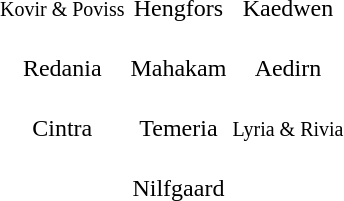<table style="float:right; margin-left:25px; text-align:center;">
<tr>
<td><br><small>Kovir & Poviss</small></td>
<td><br>Hengfors</td>
<td><br>Kaedwen</td>
</tr>
<tr>
<td><br>Redania</td>
<td><br>Mahakam</td>
<td><br>Aedirn</td>
</tr>
<tr>
<td><br>Cintra</td>
<td><br>Temeria</td>
<td><br><small>Lyria & Rivia</small></td>
</tr>
<tr>
<td></td>
<td><br>Nilfgaard</td>
</tr>
</table>
